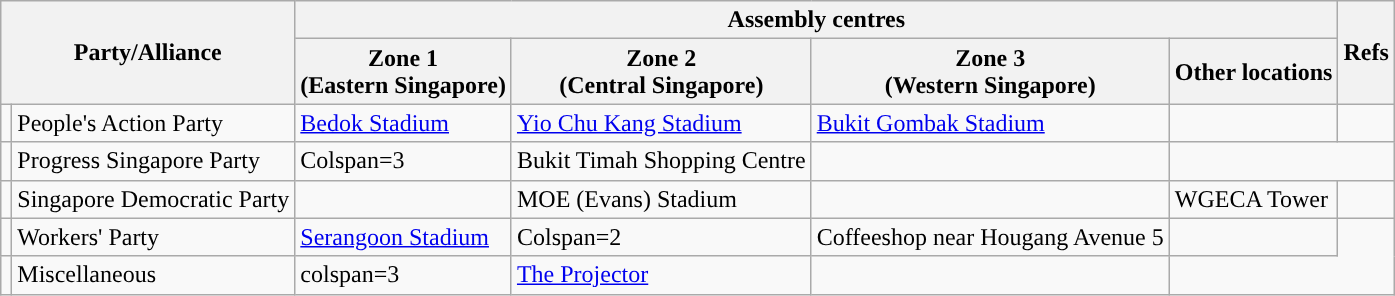<table class="wikitable">
<tr>
<th rowspan="2" colspan=2>Party/Alliance</th>
<th colspan="4">Assembly centres</th>
<th rowspan="2">Refs</th>
</tr>
<tr>
<th>Zone 1<br>(Eastern Singapore)</th>
<th>Zone 2<br>(Central Singapore)</th>
<th>Zone 3<br>(Western Singapore)</th>
<th>Other locations</th>
</tr>
<tr>
<td style="background: "></td>
<td>People's Action Party</td>
<td><a href='#'>Bedok Stadium</a></td>
<td><a href='#'>Yio Chu Kang Stadium</a></td>
<td><a href='#'>Bukit Gombak Stadium</a></td>
<td></td>
<td></td>
</tr>
<tr>
<td style="background: "></td>
<td>Progress Singapore Party</td>
<td>Colspan=3 </td>
<td>Bukit Timah Shopping Centre</td>
<td></td>
</tr>
<tr>
<td style="background: "></td>
<td>Singapore Democratic Party</td>
<td></td>
<td>MOE (Evans) Stadium</td>
<td></td>
<td>WGECA Tower</td>
<td></td>
</tr>
<tr>
<td style="background: "></td>
<td>Workers' Party</td>
<td><a href='#'>Serangoon Stadium</a></td>
<td>Colspan=2 </td>
<td>Coffeeshop near Hougang Avenue 5</td>
<td></td>
</tr>
<tr>
<td style="background: "></td>
<td>Miscellaneous</td>
<td>colspan=3 </td>
<td><a href='#'>The Projector</a></td>
<td></td>
</tr>
</table>
